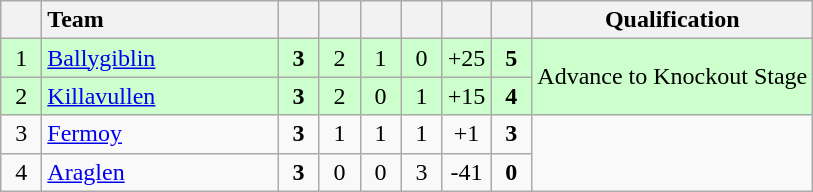<table class="wikitable" style="text-align:center">
<tr>
<th width="20"></th>
<th width="150" style="text-align:left;">Team</th>
<th width="20"></th>
<th width="20"></th>
<th width="20"></th>
<th width="20"></th>
<th width="20"></th>
<th width="20"></th>
<th>Qualification</th>
</tr>
<tr style="background:#ccffcc">
<td>1</td>
<td align="left"> <a href='#'>Ballygiblin</a></td>
<td><strong>3</strong></td>
<td>2</td>
<td>1</td>
<td>0</td>
<td>+25</td>
<td><strong>5</strong></td>
<td rowspan="2">Advance to Knockout Stage</td>
</tr>
<tr style="background:#ccffcc">
<td>2</td>
<td align="left"> <a href='#'>Killavullen</a></td>
<td><strong>3</strong></td>
<td>2</td>
<td>0</td>
<td>1</td>
<td>+15</td>
<td><strong>4</strong></td>
</tr>
<tr>
<td>3</td>
<td align="left"> <a href='#'>Fermoy</a></td>
<td><strong>3</strong></td>
<td>1</td>
<td>1</td>
<td>1</td>
<td>+1</td>
<td><strong>3</strong></td>
<td rowspan="2"></td>
</tr>
<tr>
<td>4</td>
<td align="left"> <a href='#'>Araglen</a></td>
<td><strong>3</strong></td>
<td>0</td>
<td>0</td>
<td>3</td>
<td>-41</td>
<td><strong>0</strong></td>
</tr>
</table>
